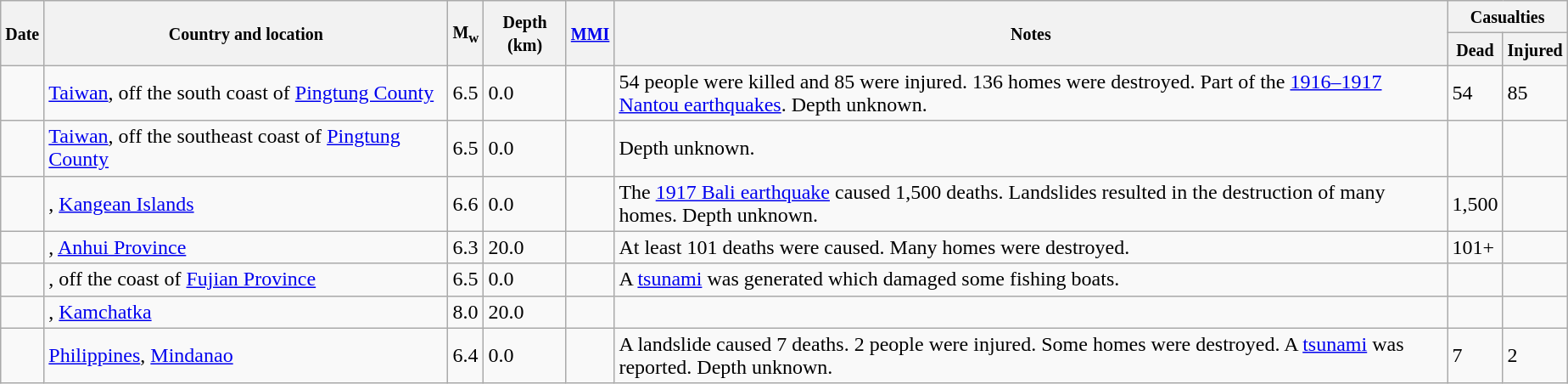<table class="wikitable sortable sort-under" style="border:1px black; margin-left:1em;">
<tr>
<th rowspan="2"><small>Date</small></th>
<th rowspan="2" style="width: 310px"><small>Country and location</small></th>
<th rowspan="2"><small>M<sub>w</sub></small></th>
<th rowspan="2"><small>Depth (km)</small></th>
<th rowspan="2"><small><a href='#'>MMI</a></small></th>
<th rowspan="2" class="unsortable"><small>Notes</small></th>
<th colspan="2"><small>Casualties</small></th>
</tr>
<tr>
<th><small>Dead</small></th>
<th><small>Injured</small></th>
</tr>
<tr>
<td></td>
<td> <a href='#'>Taiwan</a>, off the south coast of <a href='#'>Pingtung County</a></td>
<td>6.5</td>
<td>0.0</td>
<td></td>
<td>54 people were killed and 85 were injured. 136 homes were destroyed. Part of the <a href='#'>1916–1917 Nantou earthquakes</a>. Depth unknown.</td>
<td>54</td>
<td>85</td>
</tr>
<tr>
<td></td>
<td> <a href='#'>Taiwan</a>, off the southeast coast of <a href='#'>Pingtung County</a></td>
<td>6.5</td>
<td>0.0</td>
<td></td>
<td>Depth unknown.</td>
<td></td>
<td></td>
</tr>
<tr>
<td></td>
<td>, <a href='#'>Kangean Islands</a></td>
<td>6.6</td>
<td>0.0</td>
<td></td>
<td>The <a href='#'>1917 Bali earthquake</a> caused 1,500 deaths. Landslides resulted in the destruction of many homes. Depth unknown.</td>
<td>1,500</td>
<td></td>
</tr>
<tr>
<td></td>
<td>, <a href='#'>Anhui Province</a></td>
<td>6.3</td>
<td>20.0</td>
<td></td>
<td>At least 101 deaths were caused. Many homes were destroyed.</td>
<td>101+</td>
<td></td>
</tr>
<tr>
<td></td>
<td>, off the coast of <a href='#'>Fujian Province</a></td>
<td>6.5</td>
<td>0.0</td>
<td></td>
<td>A <a href='#'>tsunami</a> was generated which damaged some fishing boats.</td>
<td></td>
<td></td>
</tr>
<tr>
<td></td>
<td>, <a href='#'>Kamchatka</a></td>
<td>8.0</td>
<td>20.0</td>
<td></td>
<td></td>
<td></td>
<td></td>
</tr>
<tr>
<td></td>
<td> <a href='#'>Philippines</a>, <a href='#'>Mindanao</a></td>
<td>6.4</td>
<td>0.0</td>
<td></td>
<td>A landslide caused 7 deaths. 2 people were injured. Some homes were destroyed. A <a href='#'>tsunami</a> was reported. Depth unknown.</td>
<td>7</td>
<td>2</td>
</tr>
</table>
